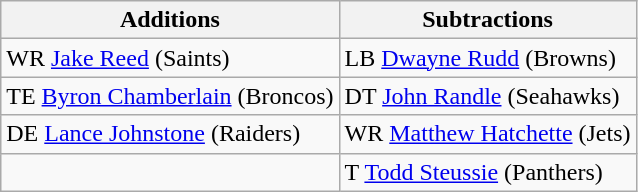<table class="wikitable">
<tr>
<th>Additions</th>
<th>Subtractions</th>
</tr>
<tr>
<td>WR <a href='#'>Jake Reed</a> (Saints)</td>
<td>LB <a href='#'>Dwayne Rudd</a> (Browns)</td>
</tr>
<tr>
<td>TE <a href='#'>Byron Chamberlain</a> (Broncos)</td>
<td>DT <a href='#'>John Randle</a> (Seahawks)</td>
</tr>
<tr>
<td>DE <a href='#'>Lance Johnstone</a> (Raiders)</td>
<td>WR <a href='#'>Matthew Hatchette</a> (Jets)</td>
</tr>
<tr>
<td></td>
<td>T <a href='#'>Todd Steussie</a> (Panthers)</td>
</tr>
</table>
